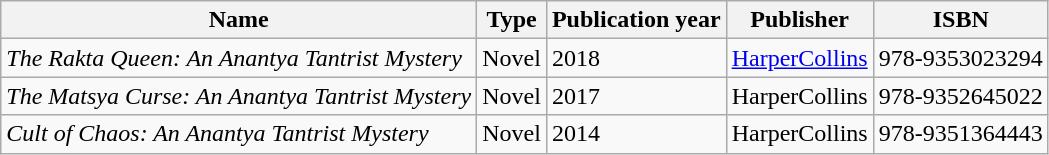<table class="wikitable">
<tr>
<th>Name</th>
<th>Type</th>
<th>Publication year</th>
<th>Publisher</th>
<th>ISBN</th>
</tr>
<tr>
<td><em>The Rakta Queen: An Anantya Tantrist Mystery</em></td>
<td>Novel</td>
<td>2018</td>
<td><a href='#'>HarperCollins</a></td>
<td>978-9353023294</td>
</tr>
<tr>
<td><em>The Matsya Curse: An Anantya Tantrist Mystery</em></td>
<td>Novel</td>
<td>2017</td>
<td>HarperCollins</td>
<td>978-9352645022</td>
</tr>
<tr>
<td><em>Cult of Chaos: An Anantya Tantrist Mystery</em></td>
<td>Novel</td>
<td>2014</td>
<td>HarperCollins</td>
<td>978-9351364443</td>
</tr>
</table>
